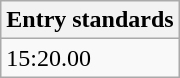<table class="wikitable" border="1" align="upright">
<tr>
<th>Entry standards</th>
</tr>
<tr>
<td>15:20.00</td>
</tr>
</table>
